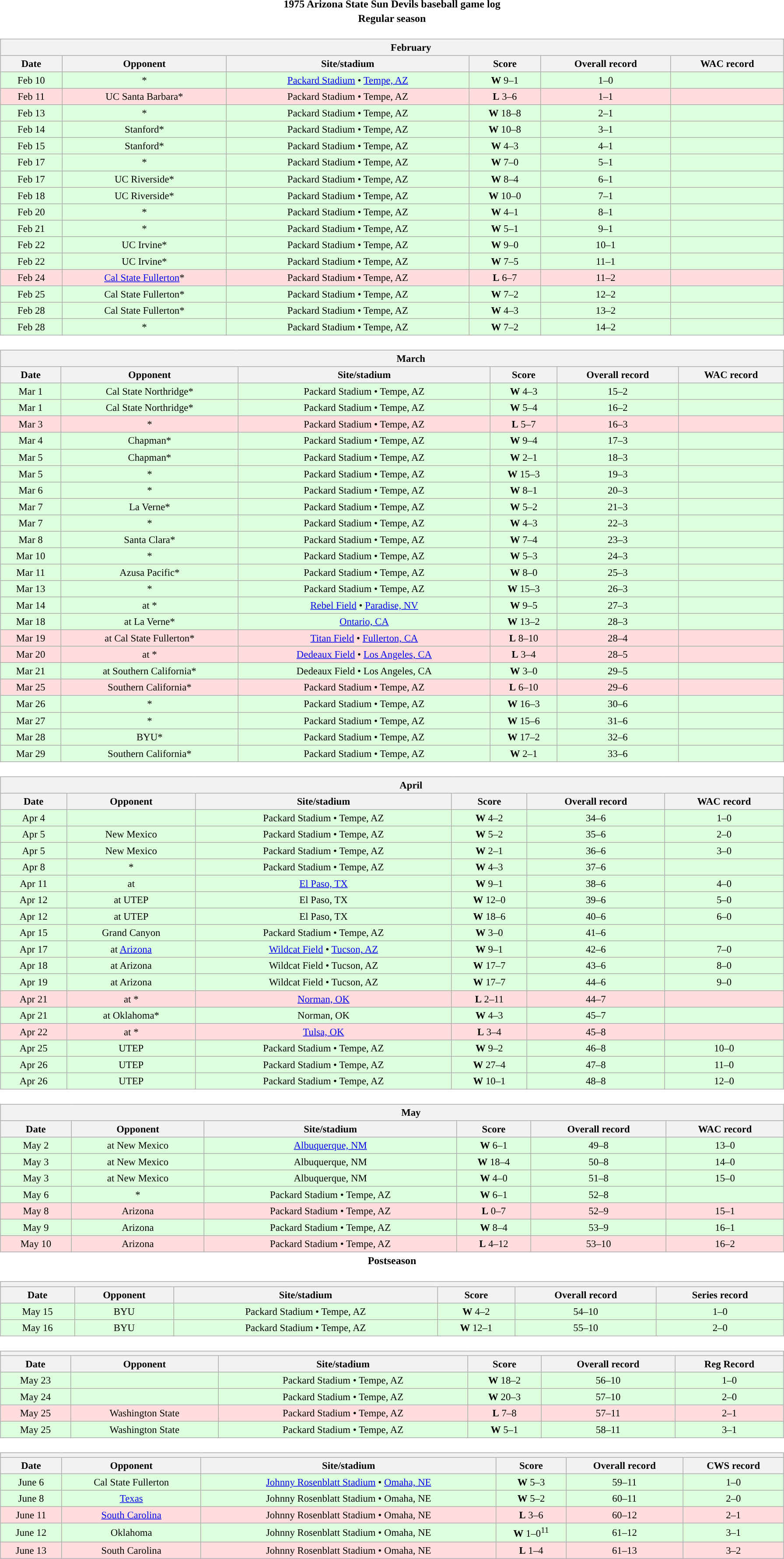<table class="toccolours" width=95% style="margin:1.5em auto; text-align:center;">
<tr>
<th colspan=2>1975 Arizona State Sun Devils baseball game log</th>
</tr>
<tr>
<th colspan=2>Regular season</th>
</tr>
<tr valign="top">
<td><br><table class="wikitable collapsible collapsed" style="margin:auto; font-size:95%; width:100%">
<tr>
<th colspan=11 style="padding-left:4em;">February</th>
</tr>
<tr>
<th>Date</th>
<th>Opponent</th>
<th>Site/stadium</th>
<th>Score</th>
<th>Overall record</th>
<th>WAC record</th>
</tr>
<tr bgcolor=ddffdd>
<td>Feb 10</td>
<td>*</td>
<td><a href='#'>Packard Stadium</a> • <a href='#'>Tempe, AZ</a></td>
<td><strong>W</strong> 9–1</td>
<td>1–0</td>
<td></td>
</tr>
<tr bgcolor=ffdddd>
<td>Feb 11</td>
<td>UC Santa Barbara*</td>
<td>Packard Stadium • Tempe, AZ</td>
<td><strong>L</strong> 3–6</td>
<td>1–1</td>
<td></td>
</tr>
<tr bgcolor=ddffdd>
<td>Feb 13</td>
<td>*</td>
<td>Packard Stadium • Tempe, AZ</td>
<td><strong>W</strong> 18–8</td>
<td>2–1</td>
<td></td>
</tr>
<tr bgcolor=ddffdd>
<td>Feb 14</td>
<td>Stanford*</td>
<td>Packard Stadium • Tempe, AZ</td>
<td><strong>W</strong> 10–8</td>
<td>3–1</td>
<td></td>
</tr>
<tr bgcolor=ddffdd>
<td>Feb 15</td>
<td>Stanford*</td>
<td>Packard Stadium • Tempe, AZ</td>
<td><strong>W</strong> 4–3</td>
<td>4–1</td>
<td></td>
</tr>
<tr bgcolor=ddffdd>
<td>Feb 17</td>
<td>*</td>
<td>Packard Stadium • Tempe, AZ</td>
<td><strong>W</strong> 7–0</td>
<td>5–1</td>
<td></td>
</tr>
<tr bgcolor=ddffdd>
<td>Feb 17</td>
<td>UC Riverside*</td>
<td>Packard Stadium • Tempe, AZ</td>
<td><strong>W</strong> 8–4</td>
<td>6–1</td>
<td></td>
</tr>
<tr bgcolor=ddffdd>
<td>Feb 18</td>
<td>UC Riverside*</td>
<td>Packard Stadium • Tempe, AZ</td>
<td><strong>W</strong> 10–0</td>
<td>7–1</td>
<td></td>
</tr>
<tr bgcolor=ddffdd>
<td>Feb 20</td>
<td>*</td>
<td>Packard Stadium • Tempe, AZ</td>
<td><strong>W</strong> 4–1</td>
<td>8–1</td>
<td></td>
</tr>
<tr bgcolor=ddffdd>
<td>Feb 21</td>
<td>*</td>
<td>Packard Stadium • Tempe, AZ</td>
<td><strong>W</strong> 5–1</td>
<td>9–1</td>
<td></td>
</tr>
<tr bgcolor=ddffdd>
<td>Feb 22</td>
<td>UC Irvine*</td>
<td>Packard Stadium • Tempe, AZ</td>
<td><strong>W</strong> 9–0</td>
<td>10–1</td>
<td></td>
</tr>
<tr bgcolor=ddffdd>
<td>Feb 22</td>
<td>UC Irvine*</td>
<td>Packard Stadium • Tempe, AZ</td>
<td><strong>W</strong> 7–5</td>
<td>11–1</td>
<td></td>
</tr>
<tr bgcolor=ffdddd>
<td>Feb 24</td>
<td><a href='#'>Cal State Fullerton</a>*</td>
<td>Packard Stadium • Tempe, AZ</td>
<td><strong>L</strong> 6–7</td>
<td>11–2</td>
<td></td>
</tr>
<tr bgcolor=ddffdd>
<td>Feb 25</td>
<td>Cal State Fullerton*</td>
<td>Packard Stadium • Tempe, AZ</td>
<td><strong>W</strong> 7–2</td>
<td>12–2</td>
<td></td>
</tr>
<tr bgcolor=ddffdd>
<td>Feb 28</td>
<td>Cal State Fullerton*</td>
<td>Packard Stadium • Tempe, AZ</td>
<td><strong>W</strong> 4–3</td>
<td>13–2</td>
<td></td>
</tr>
<tr bgcolor=ddffdd>
<td>Feb 28</td>
<td>*</td>
<td>Packard Stadium • Tempe, AZ</td>
<td><strong>W</strong> 7–2</td>
<td>14–2</td>
<td></td>
</tr>
</table>
</td>
</tr>
<tr>
<td><br><table class="wikitable collapsible collapsed" style="margin:auto; font-size:95%; width:100%">
<tr>
<th colspan=11 style="padding-left:4em;">March</th>
</tr>
<tr>
<th>Date</th>
<th>Opponent</th>
<th>Site/stadium</th>
<th>Score</th>
<th>Overall record</th>
<th>WAC record</th>
</tr>
<tr bgcolor=ddffdd>
<td>Mar 1</td>
<td>Cal State Northridge*</td>
<td>Packard Stadium • Tempe, AZ</td>
<td><strong>W</strong> 4–3</td>
<td>15–2</td>
<td></td>
</tr>
<tr bgcolor=ddffdd>
<td>Mar 1</td>
<td>Cal State Northridge*</td>
<td>Packard Stadium • Tempe, AZ</td>
<td><strong>W</strong> 5–4</td>
<td>16–2</td>
<td></td>
</tr>
<tr bgcolor=ffdddd>
<td>Mar 3</td>
<td>*</td>
<td>Packard Stadium • Tempe, AZ</td>
<td><strong>L</strong> 5–7</td>
<td>16–3</td>
<td></td>
</tr>
<tr bgcolor=ddffdd>
<td>Mar 4</td>
<td>Chapman*</td>
<td>Packard Stadium • Tempe, AZ</td>
<td><strong>W</strong> 9–4</td>
<td>17–3</td>
<td></td>
</tr>
<tr bgcolor=ddffdd>
<td>Mar 5</td>
<td>Chapman*</td>
<td>Packard Stadium • Tempe, AZ</td>
<td><strong>W</strong> 2–1</td>
<td>18–3</td>
<td></td>
</tr>
<tr bgcolor=ddffdd>
<td>Mar 5</td>
<td>*</td>
<td>Packard Stadium • Tempe, AZ</td>
<td><strong>W</strong> 15–3</td>
<td>19–3</td>
<td></td>
</tr>
<tr bgcolor=ddffdd>
<td>Mar 6</td>
<td>*</td>
<td>Packard Stadium • Tempe, AZ</td>
<td><strong>W</strong> 8–1</td>
<td>20–3</td>
<td></td>
</tr>
<tr bgcolor=ddffdd>
<td>Mar 7</td>
<td>La Verne*</td>
<td>Packard Stadium • Tempe, AZ</td>
<td><strong>W</strong> 5–2</td>
<td>21–3</td>
<td></td>
</tr>
<tr bgcolor=ddffdd>
<td>Mar 7</td>
<td>*</td>
<td>Packard Stadium • Tempe, AZ</td>
<td><strong>W</strong> 4–3</td>
<td>22–3</td>
<td></td>
</tr>
<tr bgcolor=ddffdd>
<td>Mar 8</td>
<td>Santa Clara*</td>
<td>Packard Stadium • Tempe, AZ</td>
<td><strong>W</strong> 7–4</td>
<td>23–3</td>
<td></td>
</tr>
<tr bgcolor=ddffdd>
<td>Mar 10</td>
<td>*</td>
<td>Packard Stadium • Tempe, AZ</td>
<td><strong>W</strong> 5–3</td>
<td>24–3</td>
<td></td>
</tr>
<tr bgcolor=ddffdd>
<td>Mar 11</td>
<td>Azusa Pacific*</td>
<td>Packard Stadium • Tempe, AZ</td>
<td><strong>W</strong> 8–0</td>
<td>25–3</td>
<td></td>
</tr>
<tr bgcolor=ddffdd>
<td>Mar 13</td>
<td>*</td>
<td>Packard Stadium • Tempe, AZ</td>
<td><strong>W</strong> 15–3</td>
<td>26–3</td>
<td></td>
</tr>
<tr bgcolor=ddffdd>
<td>Mar 14</td>
<td>at *</td>
<td><a href='#'>Rebel Field</a> • <a href='#'>Paradise, NV</a></td>
<td><strong>W</strong> 9–5</td>
<td>27–3</td>
<td></td>
</tr>
<tr bgcolor=ddffdd>
<td>Mar 18</td>
<td>at La Verne*</td>
<td><a href='#'>Ontario, CA</a></td>
<td><strong>W</strong> 13–2</td>
<td>28–3</td>
<td></td>
</tr>
<tr bgcolor=ffdddd>
<td>Mar 19</td>
<td>at Cal State Fullerton*</td>
<td><a href='#'>Titan Field</a> • <a href='#'>Fullerton, CA</a></td>
<td><strong>L</strong> 8–10</td>
<td>28–4</td>
<td></td>
</tr>
<tr bgcolor=ffdddd>
<td>Mar 20</td>
<td>at *</td>
<td><a href='#'>Dedeaux Field</a> • <a href='#'>Los Angeles, CA</a></td>
<td><strong>L</strong> 3–4</td>
<td>28–5</td>
<td></td>
</tr>
<tr bgcolor=ddffdd>
<td>Mar 21</td>
<td>at Southern California*</td>
<td>Dedeaux Field • Los Angeles, CA</td>
<td><strong>W</strong> 3–0</td>
<td>29–5</td>
<td></td>
</tr>
<tr bgcolor=ffdddd>
<td>Mar 25</td>
<td>Southern California*</td>
<td>Packard Stadium • Tempe, AZ</td>
<td><strong>L</strong> 6–10</td>
<td>29–6</td>
<td></td>
</tr>
<tr bgcolor=ddffdd>
<td>Mar 26</td>
<td>*</td>
<td>Packard Stadium • Tempe, AZ</td>
<td><strong>W</strong> 16–3</td>
<td>30–6</td>
<td></td>
</tr>
<tr bgcolor=ddffdd>
<td>Mar 27</td>
<td>*</td>
<td>Packard Stadium • Tempe, AZ</td>
<td><strong>W</strong> 15–6</td>
<td>31–6</td>
<td></td>
</tr>
<tr bgcolor=ddffdd>
<td>Mar 28</td>
<td>BYU*</td>
<td>Packard Stadium • Tempe, AZ</td>
<td><strong>W</strong> 17–2</td>
<td>32–6</td>
<td></td>
</tr>
<tr bgcolor=ddffdd>
<td>Mar 29</td>
<td>Southern California*</td>
<td>Packard Stadium • Tempe, AZ</td>
<td><strong>W</strong> 2–1</td>
<td>33–6</td>
<td></td>
</tr>
</table>
</td>
</tr>
<tr>
<td><br><table class="wikitable collapsible collapsed" style="margin:auto; font-size:95%; width:100%">
<tr>
<th colspan=11 style="padding-left:4em;">April</th>
</tr>
<tr>
<th>Date</th>
<th>Opponent</th>
<th>Site/stadium</th>
<th>Score</th>
<th>Overall record</th>
<th>WAC record</th>
</tr>
<tr bgcolor=ddffdd>
<td>Apr 4</td>
<td></td>
<td>Packard Stadium • Tempe, AZ</td>
<td><strong>W</strong> 4–2</td>
<td>34–6</td>
<td>1–0</td>
</tr>
<tr bgcolor=ddffdd>
<td>Apr 5</td>
<td>New Mexico</td>
<td>Packard Stadium • Tempe, AZ</td>
<td><strong>W</strong> 5–2</td>
<td>35–6</td>
<td>2–0</td>
</tr>
<tr bgcolor=ddffdd>
<td>Apr 5</td>
<td>New Mexico</td>
<td>Packard Stadium • Tempe, AZ</td>
<td><strong>W</strong> 2–1</td>
<td>36–6</td>
<td>3–0</td>
</tr>
<tr bgcolor=ddffdd>
<td>Apr 8</td>
<td>*</td>
<td>Packard Stadium • Tempe, AZ</td>
<td><strong>W</strong> 4–3</td>
<td>37–6</td>
<td></td>
</tr>
<tr bgcolor=ddffdd>
<td>Apr 11</td>
<td>at </td>
<td><a href='#'>El Paso, TX</a></td>
<td><strong>W</strong> 9–1</td>
<td>38–6</td>
<td>4–0</td>
</tr>
<tr bgcolor=ddffdd>
<td>Apr 12</td>
<td>at UTEP</td>
<td>El Paso, TX</td>
<td><strong>W</strong> 12–0</td>
<td>39–6</td>
<td>5–0</td>
</tr>
<tr bgcolor=ddffdd>
<td>Apr 12</td>
<td>at UTEP</td>
<td>El Paso, TX</td>
<td><strong>W</strong> 18–6</td>
<td>40–6</td>
<td>6–0</td>
</tr>
<tr bgcolor=ddffdd>
<td>Apr 15</td>
<td>Grand Canyon</td>
<td>Packard Stadium • Tempe, AZ</td>
<td><strong>W</strong> 3–0</td>
<td>41–6</td>
<td></td>
</tr>
<tr bgcolor=ddffdd>
<td>Apr 17</td>
<td>at <a href='#'>Arizona</a></td>
<td><a href='#'>Wildcat Field</a> • <a href='#'>Tucson, AZ</a></td>
<td><strong>W</strong> 9–1</td>
<td>42–6</td>
<td>7–0</td>
</tr>
<tr bgcolor=ddffdd>
<td>Apr 18</td>
<td>at Arizona</td>
<td>Wildcat Field • Tucson, AZ</td>
<td><strong>W</strong> 17–7</td>
<td>43–6</td>
<td>8–0</td>
</tr>
<tr bgcolor=ddffdd>
<td>Apr 19</td>
<td>at Arizona</td>
<td>Wildcat Field • Tucson, AZ</td>
<td><strong>W</strong> 17–7</td>
<td>44–6</td>
<td>9–0</td>
</tr>
<tr bgcolor=ffdddd>
<td>Apr 21</td>
<td>at *</td>
<td><a href='#'>Norman, OK</a></td>
<td><strong>L</strong> 2–11</td>
<td>44–7</td>
<td></td>
</tr>
<tr bgcolor=ddffdd>
<td>Apr 21</td>
<td>at Oklahoma*</td>
<td>Norman, OK</td>
<td><strong>W</strong> 4–3</td>
<td>45–7</td>
<td></td>
</tr>
<tr bgcolor=ffdddd>
<td>Apr 22</td>
<td>at *</td>
<td><a href='#'>Tulsa, OK</a></td>
<td><strong>L</strong> 3–4</td>
<td>45–8</td>
<td></td>
</tr>
<tr bgcolor=ddffdd>
<td>Apr 25</td>
<td>UTEP</td>
<td>Packard Stadium • Tempe, AZ</td>
<td><strong>W</strong> 9–2</td>
<td>46–8</td>
<td>10–0</td>
</tr>
<tr bgcolor=ddffdd>
<td>Apr 26</td>
<td>UTEP</td>
<td>Packard Stadium • Tempe, AZ</td>
<td><strong>W</strong> 27–4</td>
<td>47–8</td>
<td>11–0</td>
</tr>
<tr bgcolor=ddffdd>
<td>Apr 26</td>
<td>UTEP</td>
<td>Packard Stadium • Tempe, AZ</td>
<td><strong>W</strong> 10–1</td>
<td>48–8</td>
<td>12–0</td>
</tr>
</table>
</td>
</tr>
<tr>
<td><br><table class="wikitable collapsible collapsed" style="margin:auto; font-size:95%; width:100%">
<tr>
<th colspan=11 style="padding-left:4em;">May</th>
</tr>
<tr>
<th>Date</th>
<th>Opponent</th>
<th>Site/stadium</th>
<th>Score</th>
<th>Overall record</th>
<th>WAC record</th>
</tr>
<tr bgcolor=ddffdd>
<td>May 2</td>
<td>at New Mexico</td>
<td><a href='#'>Albuquerque, NM</a></td>
<td><strong>W</strong> 6–1</td>
<td>49–8</td>
<td>13–0</td>
</tr>
<tr bgcolor=ddffdd>
<td>May 3</td>
<td>at New Mexico</td>
<td>Albuquerque, NM</td>
<td><strong>W</strong> 18–4</td>
<td>50–8</td>
<td>14–0</td>
</tr>
<tr bgcolor=ddffdd>
<td>May 3</td>
<td>at New Mexico</td>
<td>Albuquerque, NM</td>
<td><strong>W</strong> 4–0</td>
<td>51–8</td>
<td>15–0</td>
</tr>
<tr bgcolor=ddffdd>
<td>May 6</td>
<td>*</td>
<td>Packard Stadium • Tempe, AZ</td>
<td><strong>W</strong> 6–1</td>
<td>52–8</td>
<td></td>
</tr>
<tr bgcolor=ffdddd>
<td>May 8</td>
<td>Arizona</td>
<td>Packard Stadium • Tempe, AZ</td>
<td><strong>L</strong> 0–7</td>
<td>52–9</td>
<td>15–1</td>
</tr>
<tr bgcolor=ddffdd>
<td>May 9</td>
<td>Arizona</td>
<td>Packard Stadium • Tempe, AZ</td>
<td><strong>W</strong> 8–4</td>
<td>53–9</td>
<td>16–1</td>
</tr>
<tr bgcolor=ffdddd>
<td>May 10</td>
<td>Arizona</td>
<td>Packard Stadium • Tempe, AZ</td>
<td><strong>L</strong> 4–12</td>
<td>53–10</td>
<td>16–2</td>
</tr>
</table>
</td>
</tr>
<tr>
<th colspan=2>Postseason</th>
</tr>
<tr valign="top">
<td><br><table class="wikitable collapsible collapsed" style="margin:auto; font-size:95%; width:100%">
<tr>
<th colspan=11 style="padding-left:4em;"></th>
</tr>
<tr>
<th>Date</th>
<th>Opponent</th>
<th>Site/stadium</th>
<th>Score</th>
<th>Overall record</th>
<th>Series record</th>
</tr>
<tr bgcolor=ddffdd>
<td>May 15</td>
<td>BYU</td>
<td>Packard Stadium • Tempe, AZ</td>
<td><strong>W</strong> 4–2</td>
<td>54–10</td>
<td>1–0</td>
</tr>
<tr bgcolor=ddffdd>
<td>May 16</td>
<td>BYU</td>
<td>Packard Stadium • Tempe, AZ</td>
<td><strong>W</strong> 12–1</td>
<td>55–10</td>
<td>2–0</td>
</tr>
</table>
</td>
</tr>
<tr valign="top">
<td><br><table class="wikitable collapsible collapsed" style="margin:auto; font-size:95%; width:100%">
<tr>
<th colspan=11 style="padding-left:4em;"></th>
</tr>
<tr>
<th>Date</th>
<th>Opponent</th>
<th>Site/stadium</th>
<th>Score</th>
<th>Overall record</th>
<th>Reg Record</th>
</tr>
<tr bgcolor=ddffdd>
<td>May 23</td>
<td></td>
<td>Packard Stadium • Tempe, AZ</td>
<td><strong>W</strong> 18–2</td>
<td>56–10</td>
<td>1–0</td>
</tr>
<tr bgcolor=ddffdd>
<td>May 24</td>
<td></td>
<td>Packard Stadium • Tempe, AZ</td>
<td><strong>W</strong> 20–3</td>
<td>57–10</td>
<td>2–0</td>
</tr>
<tr bgcolor=ffdddd>
<td>May 25</td>
<td>Washington State</td>
<td>Packard Stadium • Tempe, AZ</td>
<td><strong>L</strong> 7–8</td>
<td>57–11</td>
<td>2–1</td>
</tr>
<tr bgcolor=ddffdd>
<td>May 25</td>
<td>Washington State</td>
<td>Packard Stadium • Tempe, AZ</td>
<td><strong>W</strong> 5–1</td>
<td>58–11</td>
<td>3–1</td>
</tr>
</table>
</td>
</tr>
<tr valign="top">
<td><br><table class="wikitable collapsible collapsed" style="margin:auto; font-size:95%; width:100%">
<tr>
<th colspan=11 style="padding-left:4em; "></th>
</tr>
<tr>
<th>Date</th>
<th>Opponent</th>
<th>Site/stadium</th>
<th>Score</th>
<th>Overall record</th>
<th>CWS record</th>
</tr>
<tr bgcolor=ddffdd>
<td>June 6</td>
<td>Cal State Fullerton</td>
<td><a href='#'>Johnny Rosenblatt Stadium</a> • <a href='#'>Omaha, NE</a></td>
<td><strong>W</strong> 5–3</td>
<td>59–11</td>
<td>1–0</td>
</tr>
<tr bgcolor=ddffdd>
<td>June 8</td>
<td><a href='#'>Texas</a></td>
<td>Johnny Rosenblatt Stadium • Omaha, NE</td>
<td><strong>W</strong> 5–2</td>
<td>60–11</td>
<td>2–0</td>
</tr>
<tr bgcolor=ffdddd>
<td>June 11</td>
<td><a href='#'>South Carolina</a></td>
<td>Johnny Rosenblatt Stadium • Omaha, NE</td>
<td><strong>L</strong> 3–6</td>
<td>60–12</td>
<td>2–1</td>
</tr>
<tr bgcolor=ddffdd>
<td>June 12</td>
<td>Oklahoma</td>
<td>Johnny Rosenblatt Stadium • Omaha, NE</td>
<td><strong>W</strong> 1–0<sup>11</sup></td>
<td>61–12</td>
<td>3–1</td>
</tr>
<tr bgcolor=ffdddd>
<td>June 13</td>
<td>South Carolina</td>
<td>Johnny Rosenblatt Stadium • Omaha, NE</td>
<td><strong>L</strong> 1–4</td>
<td>61–13</td>
<td>3–2</td>
</tr>
</table>
</td>
</tr>
</table>
